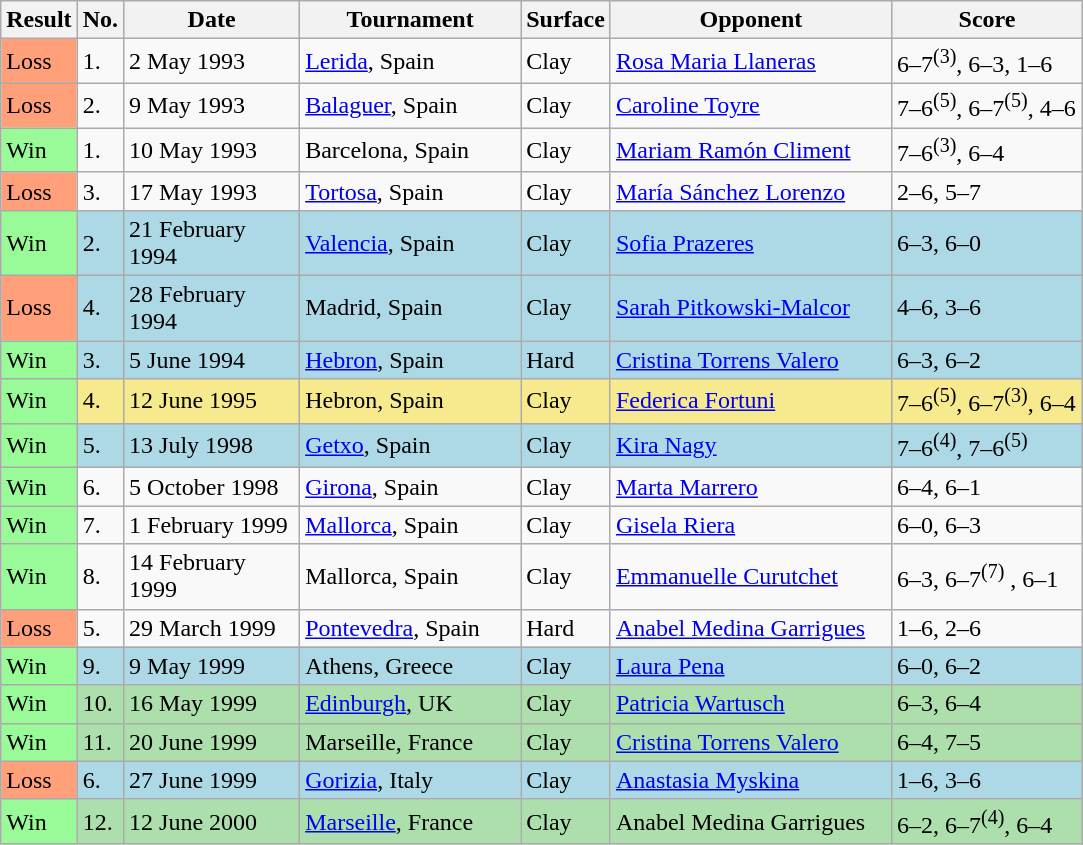<table class="sortable wikitable">
<tr>
<th>Result</th>
<th>No.</th>
<th style="width:110px">Date</th>
<th style="width:140px">Tournament</th>
<th style="width:50px">Surface</th>
<th style="width:180px">Opponent</th>
<th style="width:120px" class="unsortable">Score</th>
</tr>
<tr>
<td style="background:#ffa07a;">Loss</td>
<td>1.</td>
<td>2 May 1993</td>
<td><a href='#'>Lerida</a>, Spain</td>
<td>Clay</td>
<td> <a href='#'>Rosa Maria Llaneras</a></td>
<td>6–7<sup>(3)</sup>, 6–3, 1–6</td>
</tr>
<tr>
<td style="background:#ffa07a;">Loss</td>
<td>2.</td>
<td>9 May 1993</td>
<td><a href='#'>Balaguer</a>, Spain</td>
<td>Clay</td>
<td> <a href='#'>Caroline Toyre</a></td>
<td>7–6<sup>(5)</sup>, 6–7<sup>(5)</sup>, 4–6</td>
</tr>
<tr>
<td style="background:#98fb98;">Win</td>
<td>1.</td>
<td>10 May 1993</td>
<td>Barcelona, Spain</td>
<td>Clay</td>
<td> <a href='#'>Mariam Ramón Climent</a></td>
<td>7–6<sup>(3)</sup>, 6–4</td>
</tr>
<tr>
<td style="background:#ffa07a;">Loss</td>
<td>3.</td>
<td>17 May 1993</td>
<td><a href='#'>Tortosa</a>, Spain</td>
<td>Clay</td>
<td> <a href='#'>María Sánchez Lorenzo</a></td>
<td>2–6, 5–7</td>
</tr>
<tr bgcolor="lightblue">
<td style="background:#98fb98;">Win</td>
<td>2.</td>
<td>21 February 1994</td>
<td><a href='#'>Valencia</a>, Spain</td>
<td>Clay</td>
<td> <a href='#'>Sofia Prazeres</a></td>
<td>6–3, 6–0</td>
</tr>
<tr style="background:lightblue;">
<td style="background:#ffa07a;">Loss</td>
<td>4.</td>
<td>28 February 1994</td>
<td>Madrid, Spain</td>
<td>Clay</td>
<td> <a href='#'>Sarah Pitkowski-Malcor</a></td>
<td>4–6, 3–6</td>
</tr>
<tr style="background:lightblue;">
<td style="background:#98fb98;">Win</td>
<td>3.</td>
<td>5 June 1994</td>
<td><a href='#'>Hebron</a>, Spain</td>
<td>Hard</td>
<td> <a href='#'>Cristina Torrens Valero</a></td>
<td>6–3, 6–2</td>
</tr>
<tr style="background:#f7e98e;">
<td style="background:#98fb98;">Win</td>
<td>4.</td>
<td>12 June 1995</td>
<td>Hebron, Spain</td>
<td>Clay</td>
<td> <a href='#'>Federica Fortuni</a></td>
<td>7–6<sup>(5)</sup>, 6–7<sup>(3)</sup>, 6–4</td>
</tr>
<tr style="background:lightblue;">
<td style="background:#98fb98;">Win</td>
<td>5.</td>
<td>13 July 1998</td>
<td><a href='#'>Getxo</a>, Spain</td>
<td>Clay</td>
<td> <a href='#'>Kira Nagy</a></td>
<td>7–6<sup>(4)</sup>, 7–6<sup>(5)</sup></td>
</tr>
<tr>
<td style="background:#98fb98;">Win</td>
<td>6.</td>
<td>5 October 1998</td>
<td><a href='#'>Girona</a>, Spain</td>
<td>Clay</td>
<td> <a href='#'>Marta Marrero</a></td>
<td>6–4, 6–1</td>
</tr>
<tr>
<td style="background:#98fb98;">Win</td>
<td>7.</td>
<td>1 February 1999</td>
<td><a href='#'>Mallorca</a>, Spain</td>
<td>Clay</td>
<td> <a href='#'>Gisela Riera</a></td>
<td>6–0, 6–3</td>
</tr>
<tr>
<td style="background:#98fb98;">Win</td>
<td>8.</td>
<td>14 February 1999</td>
<td>Mallorca, Spain</td>
<td>Clay</td>
<td> <a href='#'>Emmanuelle Curutchet</a></td>
<td>6–3, 6–7<sup>(7)</sup> , 6–1</td>
</tr>
<tr>
<td style="background:#ffa07a;">Loss</td>
<td>5.</td>
<td>29 March 1999</td>
<td><a href='#'>Pontevedra</a>, Spain</td>
<td>Hard</td>
<td> <a href='#'>Anabel Medina Garrigues</a></td>
<td>1–6, 2–6</td>
</tr>
<tr style="background:lightblue;">
<td style="background:#98fb98;">Win</td>
<td>9.</td>
<td>9 May 1999</td>
<td>Athens, Greece</td>
<td>Clay</td>
<td> <a href='#'>Laura Pena</a></td>
<td>6–0, 6–2</td>
</tr>
<tr style="background:#addfad;">
<td style="background:#98fb98;">Win</td>
<td>10.</td>
<td>16 May 1999</td>
<td><a href='#'>Edinburgh</a>, UK</td>
<td>Clay</td>
<td> <a href='#'>Patricia Wartusch</a></td>
<td>6–3, 6–4</td>
</tr>
<tr style="background:#addfad;">
<td style="background:#98fb98;">Win</td>
<td>11.</td>
<td>20 June 1999</td>
<td>Marseille, France</td>
<td>Clay</td>
<td> <a href='#'>Cristina Torrens Valero</a></td>
<td>6–4, 7–5</td>
</tr>
<tr style="background:lightblue;">
<td style="background:#ffa07a;">Loss</td>
<td>6.</td>
<td>27 June 1999</td>
<td><a href='#'>Gorizia</a>, Italy</td>
<td>Clay</td>
<td> <a href='#'>Anastasia Myskina</a></td>
<td>1–6, 3–6</td>
</tr>
<tr style="background:#addfad;">
<td style="background:#98fb98;">Win</td>
<td>12.</td>
<td>12 June 2000</td>
<td><a href='#'>Marseille</a>, France</td>
<td>Clay</td>
<td> Anabel Medina Garrigues</td>
<td>6–2, 6–7<sup>(4)</sup>, 6–4</td>
</tr>
</table>
